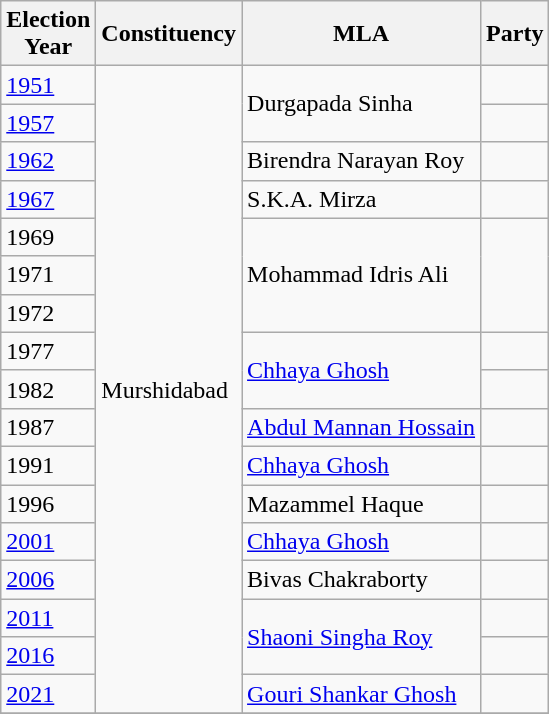<table class="wikitable sortable"ìÍĦĤĠčw>
<tr>
<th>Election<br> Year</th>
<th>Constituency</th>
<th>MLA</th>
<th colspan=2>Party</th>
</tr>
<tr>
<td><a href='#'>1951</a></td>
<td rowspan=17>Murshidabad</td>
<td rowspan=2>Durgapada Sinha</td>
<td></td>
</tr>
<tr>
<td><a href='#'>1957</a></td>
</tr>
<tr>
<td><a href='#'>1962</a></td>
<td>Birendra Narayan Roy</td>
<td></td>
</tr>
<tr>
<td><a href='#'>1967</a></td>
<td>S.K.A. Mirza</td>
<td></td>
</tr>
<tr>
<td>1969</td>
<td rowspan=3>Mohammad Idris Ali</td>
</tr>
<tr>
<td>1971</td>
</tr>
<tr>
<td>1972</td>
</tr>
<tr>
<td>1977</td>
<td rowspan=2><a href='#'>Chhaya Ghosh</a></td>
<td></td>
</tr>
<tr>
<td>1982</td>
</tr>
<tr>
<td>1987</td>
<td><a href='#'>Abdul Mannan Hossain</a></td>
<td></td>
</tr>
<tr>
<td>1991</td>
<td><a href='#'>Chhaya Ghosh</a></td>
<td></td>
</tr>
<tr>
<td>1996</td>
<td>Mazammel Haque</td>
<td></td>
</tr>
<tr>
<td><a href='#'>2001</a></td>
<td><a href='#'>Chhaya Ghosh</a></td>
<td></td>
</tr>
<tr>
<td><a href='#'>2006</a></td>
<td>Bivas Chakraborty</td>
</tr>
<tr>
<td><a href='#'>2011</a></td>
<td rowspan=2><a href='#'>Shaoni Singha Roy</a></td>
<td></td>
</tr>
<tr>
<td><a href='#'>2016</a></td>
</tr>
<tr>
<td><a href='#'>2021</a></td>
<td><a href='#'>Gouri Shankar Ghosh</a></td>
<td></td>
</tr>
<tr>
</tr>
</table>
